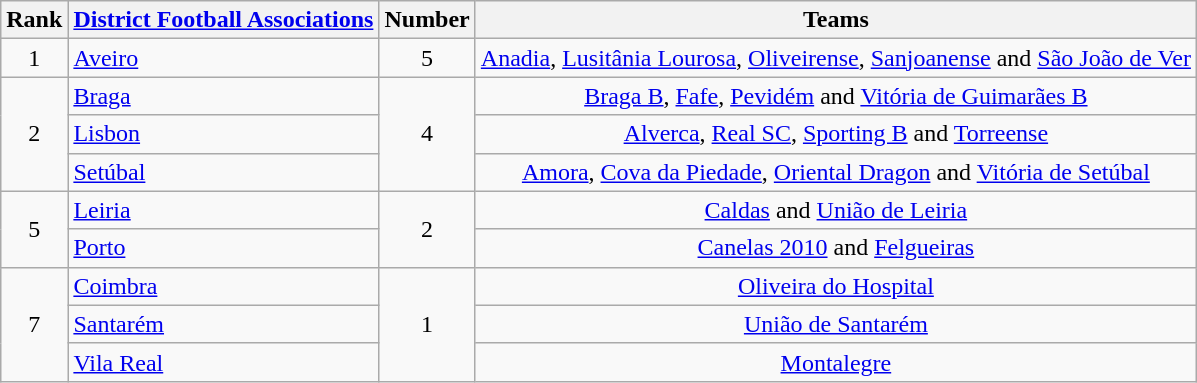<table class="wikitable">
<tr>
<th>Rank</th>
<th><a href='#'>District Football Associations</a></th>
<th>Number</th>
<th>Teams</th>
</tr>
<tr>
<td align=center>1</td>
<td> <a href='#'>Aveiro</a></td>
<td align=center>5</td>
<td align=center><a href='#'>Anadia</a>, <a href='#'>Lusitânia Lourosa</a>, <a href='#'>Oliveirense</a>, <a href='#'>Sanjoanense</a> and <a href='#'>São João de Ver</a></td>
</tr>
<tr>
<td rowspan=3 align=center>2</td>
<td> <a href='#'>Braga</a></td>
<td rowspan=3 align=center>4</td>
<td align=center><a href='#'>Braga B</a>, <a href='#'>Fafe</a>, <a href='#'>Pevidém</a> and <a href='#'>Vitória de Guimarães B</a></td>
</tr>
<tr>
<td> <a href='#'>Lisbon</a></td>
<td align=center><a href='#'>Alverca</a>, <a href='#'>Real SC</a>, <a href='#'>Sporting B</a> and <a href='#'>Torreense</a></td>
</tr>
<tr>
<td> <a href='#'>Setúbal</a></td>
<td align=center><a href='#'>Amora</a>, <a href='#'>Cova da Piedade</a>, <a href='#'>Oriental Dragon</a> and <a href='#'>Vitória de Setúbal</a></td>
</tr>
<tr>
<td rowspan=2 align=center>5</td>
<td> <a href='#'>Leiria</a></td>
<td rowspan= 2 align=center>2</td>
<td align=center><a href='#'>Caldas</a> and <a href='#'>União de Leiria</a></td>
</tr>
<tr>
<td> <a href='#'>Porto</a></td>
<td align=center><a href='#'>Canelas 2010</a> and <a href='#'>Felgueiras</a></td>
</tr>
<tr>
<td rowspan=3 align=center>7</td>
<td> <a href='#'>Coimbra</a></td>
<td rowspan= 3 align=center>1</td>
<td align=center><a href='#'>Oliveira do Hospital</a></td>
</tr>
<tr>
<td> <a href='#'>Santarém</a></td>
<td align=center><a href='#'>União de Santarém</a></td>
</tr>
<tr>
<td> <a href='#'>Vila Real</a></td>
<td align=center><a href='#'>Montalegre</a></td>
</tr>
</table>
